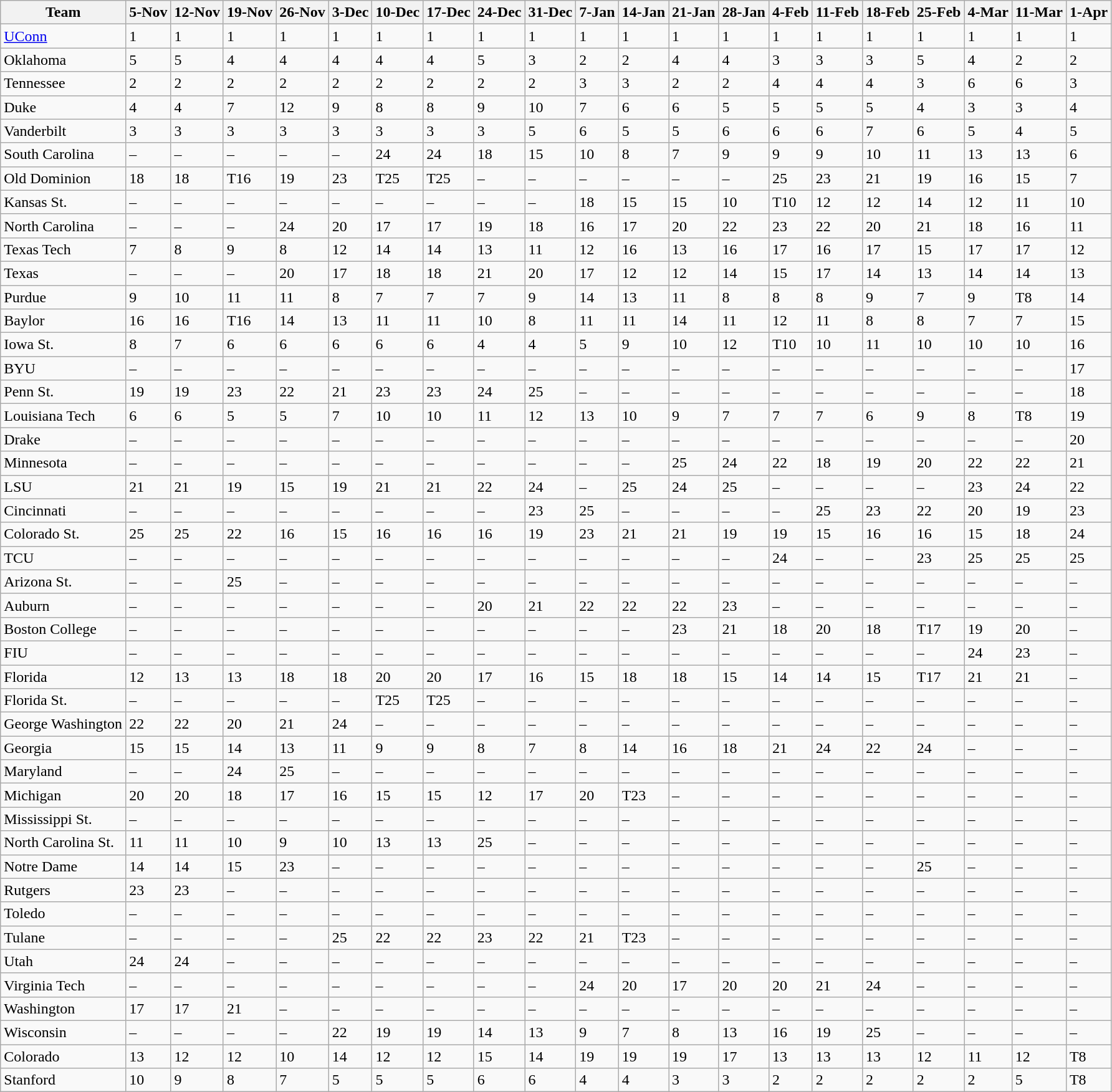<table class="wikitable sortable">
<tr>
<th>Team</th>
<th>5-Nov</th>
<th>12-Nov</th>
<th>19-Nov</th>
<th>26-Nov</th>
<th>3-Dec</th>
<th>10-Dec</th>
<th>17-Dec</th>
<th>24-Dec</th>
<th>31-Dec</th>
<th>7-Jan</th>
<th>14-Jan</th>
<th>21-Jan</th>
<th>28-Jan</th>
<th>4-Feb</th>
<th>11-Feb</th>
<th>18-Feb</th>
<th>25-Feb</th>
<th>4-Mar</th>
<th>11-Mar</th>
<th>1-Apr</th>
</tr>
<tr>
<td><a href='#'>UConn</a></td>
<td>1</td>
<td>1</td>
<td>1</td>
<td>1</td>
<td>1</td>
<td>1</td>
<td>1</td>
<td>1</td>
<td>1</td>
<td>1</td>
<td>1</td>
<td>1</td>
<td>1</td>
<td>1</td>
<td>1</td>
<td>1</td>
<td>1</td>
<td>1</td>
<td>1</td>
<td>1</td>
</tr>
<tr>
<td>Oklahoma</td>
<td>5</td>
<td>5</td>
<td>4</td>
<td>4</td>
<td>4</td>
<td>4</td>
<td>4</td>
<td>5</td>
<td>3</td>
<td>2</td>
<td>2</td>
<td>4</td>
<td>4</td>
<td>3</td>
<td>3</td>
<td>3</td>
<td>5</td>
<td>4</td>
<td>2</td>
<td>2</td>
</tr>
<tr>
<td>Tennessee</td>
<td>2</td>
<td>2</td>
<td>2</td>
<td>2</td>
<td>2</td>
<td>2</td>
<td>2</td>
<td>2</td>
<td>2</td>
<td>3</td>
<td>3</td>
<td>2</td>
<td>2</td>
<td>4</td>
<td>4</td>
<td>4</td>
<td>3</td>
<td>6</td>
<td>6</td>
<td>3</td>
</tr>
<tr>
<td>Duke</td>
<td>4</td>
<td>4</td>
<td>7</td>
<td>12</td>
<td>9</td>
<td>8</td>
<td>8</td>
<td>9</td>
<td>10</td>
<td>7</td>
<td>6</td>
<td>6</td>
<td>5</td>
<td>5</td>
<td>5</td>
<td>5</td>
<td>4</td>
<td>3</td>
<td>3</td>
<td>4</td>
</tr>
<tr>
<td>Vanderbilt</td>
<td>3</td>
<td>3</td>
<td>3</td>
<td>3</td>
<td>3</td>
<td>3</td>
<td>3</td>
<td>3</td>
<td>5</td>
<td>6</td>
<td>5</td>
<td>5</td>
<td>6</td>
<td>6</td>
<td>6</td>
<td>7</td>
<td>6</td>
<td>5</td>
<td>4</td>
<td>5</td>
</tr>
<tr>
<td>South Carolina</td>
<td data-sort-value=99>–</td>
<td data-sort-value=99>–</td>
<td data-sort-value=99>–</td>
<td data-sort-value=99>–</td>
<td data-sort-value=99>–</td>
<td>24</td>
<td>24</td>
<td>18</td>
<td>15</td>
<td>10</td>
<td>8</td>
<td>7</td>
<td>9</td>
<td>9</td>
<td>9</td>
<td>10</td>
<td>11</td>
<td>13</td>
<td>13</td>
<td>6</td>
</tr>
<tr>
<td>Old Dominion</td>
<td>18</td>
<td>18</td>
<td data-sort-value=16>T16</td>
<td>19</td>
<td>23</td>
<td data-sort-value=25>T25</td>
<td data-sort-value=25>T25</td>
<td data-sort-value=99>–</td>
<td data-sort-value=99>–</td>
<td data-sort-value=99>–</td>
<td data-sort-value=99>–</td>
<td data-sort-value=99>–</td>
<td data-sort-value=99>–</td>
<td>25</td>
<td>23</td>
<td>21</td>
<td>19</td>
<td>16</td>
<td>15</td>
<td>7</td>
</tr>
<tr>
<td>Kansas St.</td>
<td data-sort-value=99>–</td>
<td data-sort-value=99>–</td>
<td data-sort-value=99>–</td>
<td data-sort-value=99>–</td>
<td data-sort-value=99>–</td>
<td data-sort-value=99>–</td>
<td data-sort-value=99>–</td>
<td data-sort-value=99>–</td>
<td data-sort-value=99>–</td>
<td>18</td>
<td>15</td>
<td>15</td>
<td>10</td>
<td data-sort-value=10>T10</td>
<td>12</td>
<td>12</td>
<td>14</td>
<td>12</td>
<td>11</td>
<td>10</td>
</tr>
<tr>
<td>North Carolina</td>
<td data-sort-value=99>–</td>
<td data-sort-value=99>–</td>
<td data-sort-value=99>–</td>
<td>24</td>
<td>20</td>
<td>17</td>
<td>17</td>
<td>19</td>
<td>18</td>
<td>16</td>
<td>17</td>
<td>20</td>
<td>22</td>
<td>23</td>
<td>22</td>
<td>20</td>
<td>21</td>
<td>18</td>
<td>16</td>
<td>11</td>
</tr>
<tr>
<td>Texas Tech</td>
<td>7</td>
<td>8</td>
<td>9</td>
<td>8</td>
<td>12</td>
<td>14</td>
<td>14</td>
<td>13</td>
<td>11</td>
<td>12</td>
<td>16</td>
<td>13</td>
<td>16</td>
<td>17</td>
<td>16</td>
<td>17</td>
<td>15</td>
<td>17</td>
<td>17</td>
<td>12</td>
</tr>
<tr>
<td>Texas</td>
<td data-sort-value=99>–</td>
<td data-sort-value=99>–</td>
<td data-sort-value=99>–</td>
<td>20</td>
<td>17</td>
<td>18</td>
<td>18</td>
<td>21</td>
<td>20</td>
<td>17</td>
<td>12</td>
<td>12</td>
<td>14</td>
<td>15</td>
<td>17</td>
<td>14</td>
<td>13</td>
<td>14</td>
<td>14</td>
<td>13</td>
</tr>
<tr>
<td>Purdue</td>
<td>9</td>
<td>10</td>
<td>11</td>
<td>11</td>
<td>8</td>
<td>7</td>
<td>7</td>
<td>7</td>
<td>9</td>
<td>14</td>
<td>13</td>
<td>11</td>
<td>8</td>
<td>8</td>
<td>8</td>
<td>9</td>
<td>7</td>
<td>9</td>
<td data-sort-value=8>T8</td>
<td>14</td>
</tr>
<tr>
<td>Baylor</td>
<td>16</td>
<td>16</td>
<td data-sort-value=16>T16</td>
<td>14</td>
<td>13</td>
<td>11</td>
<td>11</td>
<td>10</td>
<td>8</td>
<td>11</td>
<td>11</td>
<td>14</td>
<td>11</td>
<td>12</td>
<td>11</td>
<td>8</td>
<td>8</td>
<td>7</td>
<td>7</td>
<td>15</td>
</tr>
<tr>
<td>Iowa St.</td>
<td>8</td>
<td>7</td>
<td>6</td>
<td>6</td>
<td>6</td>
<td>6</td>
<td>6</td>
<td>4</td>
<td>4</td>
<td>5</td>
<td>9</td>
<td>10</td>
<td>12</td>
<td data-sort-value=10>T10</td>
<td>10</td>
<td>11</td>
<td>10</td>
<td>10</td>
<td>10</td>
<td>16</td>
</tr>
<tr>
<td>BYU</td>
<td data-sort-value=99>–</td>
<td data-sort-value=99>–</td>
<td data-sort-value=99>–</td>
<td data-sort-value=99>–</td>
<td data-sort-value=99>–</td>
<td data-sort-value=99>–</td>
<td data-sort-value=99>–</td>
<td data-sort-value=99>–</td>
<td data-sort-value=99>–</td>
<td data-sort-value=99>–</td>
<td data-sort-value=99>–</td>
<td data-sort-value=99>–</td>
<td data-sort-value=99>–</td>
<td data-sort-value=99>–</td>
<td data-sort-value=99>–</td>
<td data-sort-value=99>–</td>
<td data-sort-value=99>–</td>
<td data-sort-value=99>–</td>
<td data-sort-value=99>–</td>
<td>17</td>
</tr>
<tr>
<td>Penn St.</td>
<td>19</td>
<td>19</td>
<td>23</td>
<td>22</td>
<td>21</td>
<td>23</td>
<td>23</td>
<td>24</td>
<td>25</td>
<td data-sort-value=99>–</td>
<td data-sort-value=99>–</td>
<td data-sort-value=99>–</td>
<td data-sort-value=99>–</td>
<td data-sort-value=99>–</td>
<td data-sort-value=99>–</td>
<td data-sort-value=99>–</td>
<td data-sort-value=99>–</td>
<td data-sort-value=99>–</td>
<td data-sort-value=99>–</td>
<td>18</td>
</tr>
<tr>
<td>Louisiana Tech</td>
<td>6</td>
<td>6</td>
<td>5</td>
<td>5</td>
<td>7</td>
<td>10</td>
<td>10</td>
<td>11</td>
<td>12</td>
<td>13</td>
<td>10</td>
<td>9</td>
<td>7</td>
<td>7</td>
<td>7</td>
<td>6</td>
<td>9</td>
<td>8</td>
<td data-sort-value=8>T8</td>
<td>19</td>
</tr>
<tr>
<td>Drake</td>
<td data-sort-value=99>–</td>
<td data-sort-value=99>–</td>
<td data-sort-value=99>–</td>
<td data-sort-value=99>–</td>
<td data-sort-value=99>–</td>
<td data-sort-value=99>–</td>
<td data-sort-value=99>–</td>
<td data-sort-value=99>–</td>
<td data-sort-value=99>–</td>
<td data-sort-value=99>–</td>
<td data-sort-value=99>–</td>
<td data-sort-value=99>–</td>
<td data-sort-value=99>–</td>
<td data-sort-value=99>–</td>
<td data-sort-value=99>–</td>
<td data-sort-value=99>–</td>
<td data-sort-value=99>–</td>
<td data-sort-value=99>–</td>
<td data-sort-value=99>–</td>
<td>20</td>
</tr>
<tr>
<td>Minnesota</td>
<td data-sort-value=99>–</td>
<td data-sort-value=99>–</td>
<td data-sort-value=99>–</td>
<td data-sort-value=99>–</td>
<td data-sort-value=99>–</td>
<td data-sort-value=99>–</td>
<td data-sort-value=99>–</td>
<td data-sort-value=99>–</td>
<td data-sort-value=99>–</td>
<td data-sort-value=99>–</td>
<td data-sort-value=99>–</td>
<td>25</td>
<td>24</td>
<td>22</td>
<td>18</td>
<td>19</td>
<td>20</td>
<td>22</td>
<td>22</td>
<td>21</td>
</tr>
<tr>
<td>LSU</td>
<td>21</td>
<td>21</td>
<td>19</td>
<td>15</td>
<td>19</td>
<td>21</td>
<td>21</td>
<td>22</td>
<td>24</td>
<td data-sort-value=99>–</td>
<td>25</td>
<td>24</td>
<td>25</td>
<td data-sort-value=99>–</td>
<td data-sort-value=99>–</td>
<td data-sort-value=99>–</td>
<td data-sort-value=99>–</td>
<td>23</td>
<td>24</td>
<td>22</td>
</tr>
<tr>
<td>Cincinnati</td>
<td data-sort-value=99>–</td>
<td data-sort-value=99>–</td>
<td data-sort-value=99>–</td>
<td data-sort-value=99>–</td>
<td data-sort-value=99>–</td>
<td data-sort-value=99>–</td>
<td data-sort-value=99>–</td>
<td data-sort-value=99>–</td>
<td>23</td>
<td>25</td>
<td data-sort-value=99>–</td>
<td data-sort-value=99>–</td>
<td data-sort-value=99>–</td>
<td data-sort-value=99>–</td>
<td>25</td>
<td>23</td>
<td>22</td>
<td>20</td>
<td>19</td>
<td>23</td>
</tr>
<tr>
<td>Colorado St.</td>
<td>25</td>
<td>25</td>
<td>22</td>
<td>16</td>
<td>15</td>
<td>16</td>
<td>16</td>
<td>16</td>
<td>19</td>
<td>23</td>
<td>21</td>
<td>21</td>
<td>19</td>
<td>19</td>
<td>15</td>
<td>16</td>
<td>16</td>
<td>15</td>
<td>18</td>
<td>24</td>
</tr>
<tr>
<td>TCU</td>
<td data-sort-value=99>–</td>
<td data-sort-value=99>–</td>
<td data-sort-value=99>–</td>
<td data-sort-value=99>–</td>
<td data-sort-value=99>–</td>
<td data-sort-value=99>–</td>
<td data-sort-value=99>–</td>
<td data-sort-value=99>–</td>
<td data-sort-value=99>–</td>
<td data-sort-value=99>–</td>
<td data-sort-value=99>–</td>
<td data-sort-value=99>–</td>
<td data-sort-value=99>–</td>
<td>24</td>
<td data-sort-value=99>–</td>
<td data-sort-value=99>–</td>
<td>23</td>
<td>25</td>
<td>25</td>
<td>25</td>
</tr>
<tr>
<td>Arizona St.</td>
<td data-sort-value=99>–</td>
<td data-sort-value=99>–</td>
<td>25</td>
<td data-sort-value=99>–</td>
<td data-sort-value=99>–</td>
<td data-sort-value=99>–</td>
<td data-sort-value=99>–</td>
<td data-sort-value=99>–</td>
<td data-sort-value=99>–</td>
<td data-sort-value=99>–</td>
<td data-sort-value=99>–</td>
<td data-sort-value=99>–</td>
<td data-sort-value=99>–</td>
<td data-sort-value=99>–</td>
<td data-sort-value=99>–</td>
<td data-sort-value=99>–</td>
<td data-sort-value=99>–</td>
<td data-sort-value=99>–</td>
<td data-sort-value=99>–</td>
<td data-sort-value=99>–</td>
</tr>
<tr>
<td>Auburn</td>
<td data-sort-value=99>–</td>
<td data-sort-value=99>–</td>
<td data-sort-value=99>–</td>
<td data-sort-value=99>–</td>
<td data-sort-value=99>–</td>
<td data-sort-value=99>–</td>
<td data-sort-value=99>–</td>
<td>20</td>
<td>21</td>
<td>22</td>
<td>22</td>
<td>22</td>
<td>23</td>
<td data-sort-value=99>–</td>
<td data-sort-value=99>–</td>
<td data-sort-value=99>–</td>
<td data-sort-value=99>–</td>
<td data-sort-value=99>–</td>
<td data-sort-value=99>–</td>
<td data-sort-value=99>–</td>
</tr>
<tr>
<td>Boston College</td>
<td data-sort-value=99>–</td>
<td data-sort-value=99>–</td>
<td data-sort-value=99>–</td>
<td data-sort-value=99>–</td>
<td data-sort-value=99>–</td>
<td data-sort-value=99>–</td>
<td data-sort-value=99>–</td>
<td data-sort-value=99>–</td>
<td data-sort-value=99>–</td>
<td data-sort-value=99>–</td>
<td data-sort-value=99>–</td>
<td>23</td>
<td>21</td>
<td>18</td>
<td>20</td>
<td>18</td>
<td data-sort-value=17>T17</td>
<td>19</td>
<td>20</td>
<td data-sort-value=99>–</td>
</tr>
<tr>
<td>FIU</td>
<td data-sort-value=99>–</td>
<td data-sort-value=99>–</td>
<td data-sort-value=99>–</td>
<td data-sort-value=99>–</td>
<td data-sort-value=99>–</td>
<td data-sort-value=99>–</td>
<td data-sort-value=99>–</td>
<td data-sort-value=99>–</td>
<td data-sort-value=99>–</td>
<td data-sort-value=99>–</td>
<td data-sort-value=99>–</td>
<td data-sort-value=99>–</td>
<td data-sort-value=99>–</td>
<td data-sort-value=99>–</td>
<td data-sort-value=99>–</td>
<td data-sort-value=99>–</td>
<td data-sort-value=99>–</td>
<td>24</td>
<td>23</td>
<td data-sort-value=99>–</td>
</tr>
<tr>
<td>Florida</td>
<td>12</td>
<td>13</td>
<td>13</td>
<td>18</td>
<td>18</td>
<td>20</td>
<td>20</td>
<td>17</td>
<td>16</td>
<td>15</td>
<td>18</td>
<td>18</td>
<td>15</td>
<td>14</td>
<td>14</td>
<td>15</td>
<td data-sort-value=17>T17</td>
<td>21</td>
<td>21</td>
<td data-sort-value=99>–</td>
</tr>
<tr>
<td>Florida St.</td>
<td data-sort-value=99>–</td>
<td data-sort-value=99>–</td>
<td data-sort-value=99>–</td>
<td data-sort-value=99>–</td>
<td data-sort-value=99>–</td>
<td data-sort-value=25>T25</td>
<td data-sort-value=25>T25</td>
<td data-sort-value=99>–</td>
<td data-sort-value=99>–</td>
<td data-sort-value=99>–</td>
<td data-sort-value=99>–</td>
<td data-sort-value=99>–</td>
<td data-sort-value=99>–</td>
<td data-sort-value=99>–</td>
<td data-sort-value=99>–</td>
<td data-sort-value=99>–</td>
<td data-sort-value=99>–</td>
<td data-sort-value=99>–</td>
<td data-sort-value=99>–</td>
<td data-sort-value=99>–</td>
</tr>
<tr>
<td>George Washington</td>
<td>22</td>
<td>22</td>
<td>20</td>
<td>21</td>
<td>24</td>
<td data-sort-value=99>–</td>
<td data-sort-value=99>–</td>
<td data-sort-value=99>–</td>
<td data-sort-value=99>–</td>
<td data-sort-value=99>–</td>
<td data-sort-value=99>–</td>
<td data-sort-value=99>–</td>
<td data-sort-value=99>–</td>
<td data-sort-value=99>–</td>
<td data-sort-value=99>–</td>
<td data-sort-value=99>–</td>
<td data-sort-value=99>–</td>
<td data-sort-value=99>–</td>
<td data-sort-value=99>–</td>
<td data-sort-value=99>–</td>
</tr>
<tr>
<td>Georgia</td>
<td>15</td>
<td>15</td>
<td>14</td>
<td>13</td>
<td>11</td>
<td>9</td>
<td>9</td>
<td>8</td>
<td>7</td>
<td>8</td>
<td>14</td>
<td>16</td>
<td>18</td>
<td>21</td>
<td>24</td>
<td>22</td>
<td>24</td>
<td data-sort-value=99>–</td>
<td data-sort-value=99>–</td>
<td data-sort-value=99>–</td>
</tr>
<tr>
<td>Maryland</td>
<td data-sort-value=99>–</td>
<td data-sort-value=99>–</td>
<td>24</td>
<td>25</td>
<td data-sort-value=99>–</td>
<td data-sort-value=99>–</td>
<td data-sort-value=99>–</td>
<td data-sort-value=99>–</td>
<td data-sort-value=99>–</td>
<td data-sort-value=99>–</td>
<td data-sort-value=99>–</td>
<td data-sort-value=99>–</td>
<td data-sort-value=99>–</td>
<td data-sort-value=99>–</td>
<td data-sort-value=99>–</td>
<td data-sort-value=99>–</td>
<td data-sort-value=99>–</td>
<td data-sort-value=99>–</td>
<td data-sort-value=99>–</td>
<td data-sort-value=99>–</td>
</tr>
<tr>
<td>Michigan</td>
<td>20</td>
<td>20</td>
<td>18</td>
<td>17</td>
<td>16</td>
<td>15</td>
<td>15</td>
<td>12</td>
<td>17</td>
<td>20</td>
<td data-sort-value=23>T23</td>
<td data-sort-value=99>–</td>
<td data-sort-value=99>–</td>
<td data-sort-value=99>–</td>
<td data-sort-value=99>–</td>
<td data-sort-value=99>–</td>
<td data-sort-value=99>–</td>
<td data-sort-value=99>–</td>
<td data-sort-value=99>–</td>
<td data-sort-value=99>–</td>
</tr>
<tr>
<td>Mississippi St.</td>
<td data-sort-value=99>–</td>
<td data-sort-value=99>–</td>
<td data-sort-value=99>–</td>
<td data-sort-value=99>–</td>
<td data-sort-value=99>–</td>
<td data-sort-value=99>–</td>
<td data-sort-value=99>–</td>
<td data-sort-value=99>–</td>
<td data-sort-value=99>–</td>
<td data-sort-value=99>–</td>
<td data-sort-value=99>–</td>
<td data-sort-value=99>–</td>
<td data-sort-value=99>–</td>
<td data-sort-value=99>–</td>
<td data-sort-value=99>–</td>
<td data-sort-value=99>–</td>
<td data-sort-value=99>–</td>
<td data-sort-value=99>–</td>
<td data-sort-value=99>–</td>
<td data-sort-value=99>–</td>
</tr>
<tr>
<td>North Carolina St.</td>
<td>11</td>
<td>11</td>
<td>10</td>
<td>9</td>
<td>10</td>
<td>13</td>
<td>13</td>
<td>25</td>
<td data-sort-value=99>–</td>
<td data-sort-value=99>–</td>
<td data-sort-value=99>–</td>
<td data-sort-value=99>–</td>
<td data-sort-value=99>–</td>
<td data-sort-value=99>–</td>
<td data-sort-value=99>–</td>
<td data-sort-value=99>–</td>
<td data-sort-value=99>–</td>
<td data-sort-value=99>–</td>
<td data-sort-value=99>–</td>
<td data-sort-value=99>–</td>
</tr>
<tr>
<td>Notre Dame</td>
<td>14</td>
<td>14</td>
<td>15</td>
<td>23</td>
<td data-sort-value=99>–</td>
<td data-sort-value=99>–</td>
<td data-sort-value=99>–</td>
<td data-sort-value=99>–</td>
<td data-sort-value=99>–</td>
<td data-sort-value=99>–</td>
<td data-sort-value=99>–</td>
<td data-sort-value=99>–</td>
<td data-sort-value=99>–</td>
<td data-sort-value=99>–</td>
<td data-sort-value=99>–</td>
<td data-sort-value=99>–</td>
<td>25</td>
<td data-sort-value=99>–</td>
<td data-sort-value=99>–</td>
<td data-sort-value=99>–</td>
</tr>
<tr>
<td>Rutgers</td>
<td>23</td>
<td>23</td>
<td data-sort-value=99>–</td>
<td data-sort-value=99>–</td>
<td data-sort-value=99>–</td>
<td data-sort-value=99>–</td>
<td data-sort-value=99>–</td>
<td data-sort-value=99>–</td>
<td data-sort-value=99>–</td>
<td data-sort-value=99>–</td>
<td data-sort-value=99>–</td>
<td data-sort-value=99>–</td>
<td data-sort-value=99>–</td>
<td data-sort-value=99>–</td>
<td data-sort-value=99>–</td>
<td data-sort-value=99>–</td>
<td data-sort-value=99>–</td>
<td data-sort-value=99>–</td>
<td data-sort-value=99>–</td>
<td data-sort-value=99>–</td>
</tr>
<tr>
<td>Toledo</td>
<td data-sort-value=99>–</td>
<td data-sort-value=99>–</td>
<td data-sort-value=99>–</td>
<td data-sort-value=99>–</td>
<td data-sort-value=99>–</td>
<td data-sort-value=99>–</td>
<td data-sort-value=99>–</td>
<td data-sort-value=99>–</td>
<td data-sort-value=99>–</td>
<td data-sort-value=99>–</td>
<td data-sort-value=99>–</td>
<td data-sort-value=99>–</td>
<td data-sort-value=99>–</td>
<td data-sort-value=99>–</td>
<td data-sort-value=99>–</td>
<td data-sort-value=99>–</td>
<td data-sort-value=99>–</td>
<td data-sort-value=99>–</td>
<td data-sort-value=99>–</td>
<td data-sort-value=99>–</td>
</tr>
<tr>
<td>Tulane</td>
<td data-sort-value=99>–</td>
<td data-sort-value=99>–</td>
<td data-sort-value=99>–</td>
<td data-sort-value=99>–</td>
<td>25</td>
<td>22</td>
<td>22</td>
<td>23</td>
<td>22</td>
<td>21</td>
<td data-sort-value=23>T23</td>
<td data-sort-value=99>–</td>
<td data-sort-value=99>–</td>
<td data-sort-value=99>–</td>
<td data-sort-value=99>–</td>
<td data-sort-value=99>–</td>
<td data-sort-value=99>–</td>
<td data-sort-value=99>–</td>
<td data-sort-value=99>–</td>
<td data-sort-value=99>–</td>
</tr>
<tr>
<td>Utah</td>
<td>24</td>
<td>24</td>
<td data-sort-value=99>–</td>
<td data-sort-value=99>–</td>
<td data-sort-value=99>–</td>
<td data-sort-value=99>–</td>
<td data-sort-value=99>–</td>
<td data-sort-value=99>–</td>
<td data-sort-value=99>–</td>
<td data-sort-value=99>–</td>
<td data-sort-value=99>–</td>
<td data-sort-value=99>–</td>
<td data-sort-value=99>–</td>
<td data-sort-value=99>–</td>
<td data-sort-value=99>–</td>
<td data-sort-value=99>–</td>
<td data-sort-value=99>–</td>
<td data-sort-value=99>–</td>
<td data-sort-value=99>–</td>
<td data-sort-value=99>–</td>
</tr>
<tr>
<td>Virginia Tech</td>
<td data-sort-value=99>–</td>
<td data-sort-value=99>–</td>
<td data-sort-value=99>–</td>
<td data-sort-value=99>–</td>
<td data-sort-value=99>–</td>
<td data-sort-value=99>–</td>
<td data-sort-value=99>–</td>
<td data-sort-value=99>–</td>
<td data-sort-value=99>–</td>
<td>24</td>
<td>20</td>
<td>17</td>
<td>20</td>
<td>20</td>
<td>21</td>
<td>24</td>
<td data-sort-value=99>–</td>
<td data-sort-value=99>–</td>
<td data-sort-value=99>–</td>
<td data-sort-value=99>–</td>
</tr>
<tr>
<td>Washington</td>
<td>17</td>
<td>17</td>
<td>21</td>
<td data-sort-value=99>–</td>
<td data-sort-value=99>–</td>
<td data-sort-value=99>–</td>
<td data-sort-value=99>–</td>
<td data-sort-value=99>–</td>
<td data-sort-value=99>–</td>
<td data-sort-value=99>–</td>
<td data-sort-value=99>–</td>
<td data-sort-value=99>–</td>
<td data-sort-value=99>–</td>
<td data-sort-value=99>–</td>
<td data-sort-value=99>–</td>
<td data-sort-value=99>–</td>
<td data-sort-value=99>–</td>
<td data-sort-value=99>–</td>
<td data-sort-value=99>–</td>
<td data-sort-value=99>–</td>
</tr>
<tr>
<td>Wisconsin</td>
<td data-sort-value=99>–</td>
<td data-sort-value=99>–</td>
<td data-sort-value=99>–</td>
<td data-sort-value=99>–</td>
<td>22</td>
<td>19</td>
<td>19</td>
<td>14</td>
<td>13</td>
<td>9</td>
<td>7</td>
<td>8</td>
<td>13</td>
<td>16</td>
<td>19</td>
<td>25</td>
<td data-sort-value=99>–</td>
<td data-sort-value=99>–</td>
<td data-sort-value=99>–</td>
<td data-sort-value=99>–</td>
</tr>
<tr>
<td>Colorado</td>
<td>13</td>
<td>12</td>
<td>12</td>
<td>10</td>
<td>14</td>
<td>12</td>
<td>12</td>
<td>15</td>
<td>14</td>
<td>19</td>
<td>19</td>
<td>19</td>
<td>17</td>
<td>13</td>
<td>13</td>
<td>13</td>
<td>12</td>
<td>11</td>
<td>12</td>
<td data-sort-value=8>T8</td>
</tr>
<tr>
<td>Stanford</td>
<td>10</td>
<td>9</td>
<td>8</td>
<td>7</td>
<td>5</td>
<td>5</td>
<td>5</td>
<td>6</td>
<td>6</td>
<td>4</td>
<td>4</td>
<td>3</td>
<td>3</td>
<td>2</td>
<td>2</td>
<td>2</td>
<td>2</td>
<td>2</td>
<td>5</td>
<td data-sort-value=8>T8</td>
</tr>
</table>
